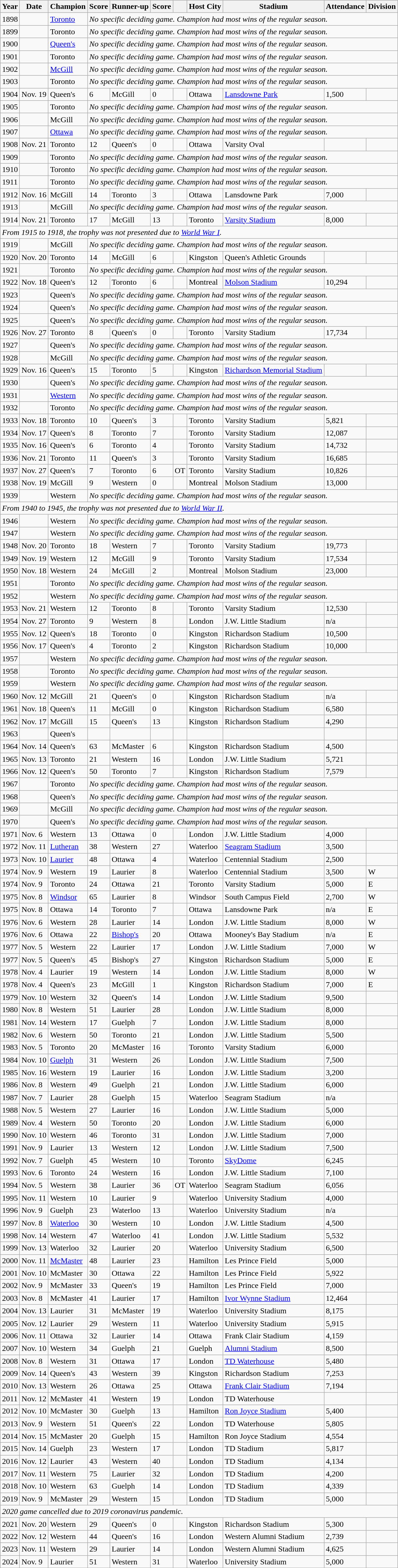<table class="wikitable sortable">
<tr>
<th>Year</th>
<th>Date</th>
<th>Champion</th>
<th>Score</th>
<th>Runner-up</th>
<th>Score</th>
<th></th>
<th>Host City</th>
<th>Stadium</th>
<th>Attendance</th>
<th>Division</th>
</tr>
<tr>
<td>1898</td>
<td></td>
<td><a href='#'>Toronto</a></td>
<td colspan="8"><em>No specific deciding game. Champion had most wins of the regular season.</em></td>
</tr>
<tr>
<td>1899</td>
<td></td>
<td>Toronto</td>
<td colspan="8"><em>No specific deciding game. Champion had most wins of the regular season.</em></td>
</tr>
<tr>
<td>1900</td>
<td></td>
<td><a href='#'>Queen's</a></td>
<td colspan="8"><em>No specific deciding game. Champion had most wins of the regular season.</em></td>
</tr>
<tr>
<td>1901</td>
<td></td>
<td>Toronto</td>
<td colspan="8"><em>No specific deciding game. Champion had most wins of the regular season.</em></td>
</tr>
<tr>
<td>1902</td>
<td></td>
<td><a href='#'>McGill</a></td>
<td colspan="8"><em>No specific deciding game. Champion had most wins of the regular season.</em></td>
</tr>
<tr>
<td>1903</td>
<td></td>
<td>Toronto</td>
<td colspan="8"><em>No specific deciding game. Champion had most wins of the regular season.</em></td>
</tr>
<tr>
<td>1904</td>
<td>Nov. 19</td>
<td>Queen's</td>
<td>6</td>
<td>McGill</td>
<td>0</td>
<td></td>
<td>Ottawa</td>
<td><a href='#'>Lansdowne Park</a></td>
<td>1,500</td>
<td></td>
</tr>
<tr>
<td>1905</td>
<td></td>
<td>Toronto</td>
<td colspan="8"><em>No specific deciding game. Champion had most wins of the regular season.</em></td>
</tr>
<tr>
<td>1906</td>
<td></td>
<td>McGill</td>
<td colspan="8"><em>No specific deciding game. Champion had most wins of the regular season.</em></td>
</tr>
<tr>
<td>1907</td>
<td></td>
<td><a href='#'>Ottawa</a></td>
<td colspan="8"><em>No specific deciding game. Champion had most wins of the regular season.</em></td>
</tr>
<tr --->
<td>1908</td>
<td>Nov. 21</td>
<td>Toronto</td>
<td>12</td>
<td>Queen's</td>
<td>0</td>
<td></td>
<td>Ottawa</td>
<td>Varsity Oval</td>
<td></td>
<td></td>
</tr>
<tr>
<td>1909</td>
<td></td>
<td>Toronto</td>
<td colspan="8"><em>No specific deciding game. Champion had most wins of the regular season.</em></td>
</tr>
<tr>
<td>1910</td>
<td></td>
<td>Toronto</td>
<td colspan="8"><em>No specific deciding game. Champion had most wins of the regular season.</em></td>
</tr>
<tr>
<td>1911</td>
<td></td>
<td>Toronto</td>
<td colspan="8"><em>No specific deciding game. Champion had most wins of the regular season.</em></td>
</tr>
<tr --->
<td>1912</td>
<td>Nov. 16</td>
<td>McGill</td>
<td>14</td>
<td>Toronto</td>
<td>3</td>
<td></td>
<td>Ottawa</td>
<td>Lansdowne Park</td>
<td>7,000</td>
<td></td>
</tr>
<tr>
<td>1913</td>
<td></td>
<td>McGill</td>
<td colspan="8"><em>No specific deciding game. Champion had most wins of the regular season.</em></td>
</tr>
<tr --->
<td>1914</td>
<td>Nov. 21</td>
<td>Toronto</td>
<td>17</td>
<td>McGill</td>
<td>13</td>
<td></td>
<td>Toronto</td>
<td><a href='#'>Varsity Stadium</a></td>
<td>8,000</td>
<td></td>
</tr>
<tr>
<td colspan="11"><em>From 1915 to 1918, the trophy was not presented due to <a href='#'>World War I</a>.</em></td>
</tr>
<tr>
<td>1919</td>
<td></td>
<td>McGill</td>
<td colspan="8"><em>No specific deciding game. Champion had most wins of the regular season.</em></td>
</tr>
<tr --->
<td>1920</td>
<td>Nov. 20</td>
<td>Toronto</td>
<td>14</td>
<td>McGill</td>
<td>6</td>
<td></td>
<td>Kingston</td>
<td>Queen's Athletic Grounds</td>
<td></td>
<td></td>
</tr>
<tr>
<td>1921</td>
<td></td>
<td>Toronto</td>
<td colspan="8"><em>No specific deciding game. Champion had most wins of the regular season.</em></td>
</tr>
<tr --->
<td>1922</td>
<td>Nov. 18</td>
<td>Queen's</td>
<td>12</td>
<td>Toronto</td>
<td>6</td>
<td></td>
<td>Montreal</td>
<td><a href='#'>Molson Stadium</a></td>
<td>10,294</td>
<td></td>
</tr>
<tr>
<td>1923</td>
<td></td>
<td>Queen's</td>
<td colspan="8"><em>No specific deciding game. Champion had most wins of the regular season.</em></td>
</tr>
<tr>
<td>1924</td>
<td></td>
<td>Queen's</td>
<td colspan="8"><em>No specific deciding game. Champion had most wins of the regular season.</em></td>
</tr>
<tr>
<td>1925</td>
<td></td>
<td>Queen's</td>
<td colspan="8"><em>No specific deciding game. Champion had most wins of the regular season.</em></td>
</tr>
<tr --->
<td>1926</td>
<td>Nov. 27</td>
<td>Toronto</td>
<td>8</td>
<td>Queen's</td>
<td>0</td>
<td></td>
<td>Toronto</td>
<td>Varsity Stadium</td>
<td>17,734</td>
<td></td>
</tr>
<tr>
<td>1927</td>
<td></td>
<td>Queen's</td>
<td colspan="8"><em>No specific deciding game. Champion had most wins of the regular season.</em></td>
</tr>
<tr>
<td>1928</td>
<td></td>
<td>McGill</td>
<td colspan="8"><em>No specific deciding game. Champion had most wins of the regular season.</em></td>
</tr>
<tr --->
<td>1929</td>
<td>Nov. 16</td>
<td>Queen's</td>
<td>15</td>
<td>Toronto</td>
<td>5</td>
<td></td>
<td>Kingston</td>
<td><a href='#'>Richardson Memorial Stadium</a></td>
<td></td>
<td></td>
</tr>
<tr>
<td>1930</td>
<td></td>
<td>Queen's</td>
<td colspan="8"><em>No specific deciding game. Champion had most wins of the regular season.</em></td>
</tr>
<tr>
<td>1931</td>
<td></td>
<td><a href='#'>Western</a></td>
<td colspan="8"><em>No specific deciding game. Champion had most wins of the regular season.</em></td>
</tr>
<tr>
<td>1932</td>
<td></td>
<td>Toronto</td>
<td colspan="8"><em>No specific deciding game. Champion had most wins of the regular season.</em></td>
</tr>
<tr --->
<td>1933</td>
<td>Nov. 18</td>
<td>Toronto</td>
<td>10</td>
<td>Queen's</td>
<td>3</td>
<td></td>
<td>Toronto</td>
<td>Varsity Stadium</td>
<td>5,821</td>
<td></td>
</tr>
<tr --->
<td>1934</td>
<td>Nov. 17</td>
<td>Queen's</td>
<td>8</td>
<td>Toronto</td>
<td>7</td>
<td></td>
<td>Toronto</td>
<td>Varsity Stadium</td>
<td>12,087</td>
<td></td>
</tr>
<tr --->
<td>1935</td>
<td>Nov. 16</td>
<td>Queen's</td>
<td>6</td>
<td>Toronto</td>
<td>4</td>
<td></td>
<td>Toronto</td>
<td>Varsity Stadium</td>
<td>14,732</td>
<td></td>
</tr>
<tr --->
<td>1936</td>
<td>Nov. 21</td>
<td>Toronto</td>
<td>11</td>
<td>Queen's</td>
<td>3</td>
<td></td>
<td>Toronto</td>
<td>Varsity Stadium</td>
<td>16,685</td>
<td></td>
</tr>
<tr --->
<td>1937</td>
<td>Nov. 27</td>
<td>Queen's</td>
<td>7</td>
<td>Toronto</td>
<td>6</td>
<td>OT</td>
<td>Toronto</td>
<td>Varsity Stadium</td>
<td>10,826</td>
<td></td>
</tr>
<tr --->
<td>1938</td>
<td>Nov. 19</td>
<td>McGill</td>
<td>9</td>
<td>Western</td>
<td>0</td>
<td></td>
<td>Montreal</td>
<td>Molson Stadium</td>
<td>13,000</td>
<td></td>
</tr>
<tr>
<td>1939</td>
<td></td>
<td>Western</td>
<td colspan="8"><em>No specific deciding game. Champion had most wins of the regular season.</em></td>
</tr>
<tr>
<td colspan="11"><em>From 1940 to 1945, the trophy was not presented due to <a href='#'>World War II</a>.</em></td>
</tr>
<tr>
<td>1946</td>
<td></td>
<td>Western</td>
<td colspan="8"><em>No specific deciding game. Champion had most wins of the regular season.</em></td>
</tr>
<tr>
<td>1947</td>
<td></td>
<td>Western</td>
<td colspan="8"><em>No specific deciding game. Champion had most wins of the regular season.</em></td>
</tr>
<tr --->
<td>1948</td>
<td>Nov. 20</td>
<td>Toronto</td>
<td>18</td>
<td>Western</td>
<td>7</td>
<td></td>
<td>Toronto</td>
<td>Varsity Stadium</td>
<td>19,773</td>
<td></td>
</tr>
<tr --->
<td>1949</td>
<td>Nov. 19</td>
<td>Western</td>
<td>12</td>
<td>McGill</td>
<td>9</td>
<td></td>
<td>Toronto</td>
<td>Varsity Stadium</td>
<td>17,534</td>
<td></td>
</tr>
<tr --->
<td>1950</td>
<td>Nov. 18</td>
<td>Western</td>
<td>24</td>
<td>McGill</td>
<td>2</td>
<td></td>
<td>Montreal</td>
<td>Molson Stadium</td>
<td>23,000</td>
<td></td>
</tr>
<tr>
<td>1951</td>
<td></td>
<td>Toronto</td>
<td colspan="8"><em>No specific deciding game. Champion had most wins of the regular season.</em></td>
</tr>
<tr>
<td>1952</td>
<td></td>
<td>Western</td>
<td colspan="8"><em>No specific deciding game. Champion had most wins of the regular season.</em></td>
</tr>
<tr --->
<td>1953</td>
<td>Nov. 21</td>
<td>Western</td>
<td>12</td>
<td>Toronto</td>
<td>8</td>
<td></td>
<td>Toronto</td>
<td>Varsity Stadium</td>
<td>12,530</td>
<td></td>
</tr>
<tr --->
<td>1954</td>
<td>Nov. 27</td>
<td>Toronto</td>
<td>9</td>
<td>Western</td>
<td>8</td>
<td></td>
<td>London</td>
<td>J.W. Little Stadium</td>
<td>n/a</td>
<td></td>
</tr>
<tr --->
<td>1955</td>
<td>Nov. 12</td>
<td>Queen's</td>
<td>18</td>
<td>Toronto</td>
<td>0</td>
<td></td>
<td>Kingston</td>
<td>Richardson Stadium</td>
<td>10,500</td>
<td></td>
</tr>
<tr --->
<td>1956</td>
<td>Nov. 17</td>
<td>Queen's</td>
<td>4</td>
<td>Toronto</td>
<td>2</td>
<td></td>
<td>Kingston</td>
<td>Richardson Stadium</td>
<td>10,000</td>
<td></td>
</tr>
<tr>
<td>1957</td>
<td></td>
<td>Western</td>
<td colspan="8"><em>No specific deciding game. Champion had most wins of the regular season.</em></td>
</tr>
<tr>
<td>1958</td>
<td></td>
<td>Toronto</td>
<td colspan="8"><em>No specific deciding game. Champion had most wins of the regular season.</em></td>
</tr>
<tr>
<td>1959</td>
<td></td>
<td>Western</td>
<td colspan="8"><em>No specific deciding game. Champion had most wins of the regular season.</em></td>
</tr>
<tr --->
<td>1960</td>
<td>Nov. 12</td>
<td>McGill</td>
<td>21</td>
<td>Queen's</td>
<td>0</td>
<td></td>
<td>Kingston</td>
<td>Richardson Stadium</td>
<td>n/a</td>
<td></td>
</tr>
<tr --->
<td>1961</td>
<td>Nov. 18</td>
<td>Queen's</td>
<td>11</td>
<td>McGill</td>
<td>0</td>
<td></td>
<td>Kingston</td>
<td>Richardson Stadium</td>
<td>6,580</td>
<td></td>
</tr>
<tr --->
<td>1962</td>
<td>Nov. 17</td>
<td>McGill</td>
<td>15</td>
<td>Queen's</td>
<td>13</td>
<td></td>
<td>Kingston</td>
<td>Richardson Stadium</td>
<td>4,290</td>
<td></td>
</tr>
<tr>
<td>1963</td>
<td></td>
<td>Queen's</td>
<td></td>
<td></td>
<td></td>
<td></td>
<td></td>
<td></td>
<td></td>
<td></td>
</tr>
<tr --->
<td>1964</td>
<td>Nov. 14</td>
<td>Queen's</td>
<td>63</td>
<td>McMaster</td>
<td>6</td>
<td></td>
<td>Kingston</td>
<td>Richardson Stadium</td>
<td>4,500</td>
<td></td>
</tr>
<tr --->
<td>1965</td>
<td>Nov. 13</td>
<td>Toronto</td>
<td>21</td>
<td>Western</td>
<td>16</td>
<td></td>
<td>London</td>
<td>J.W. Little Stadium</td>
<td>5,721</td>
<td></td>
</tr>
<tr --->
<td>1966</td>
<td>Nov. 12</td>
<td>Queen's</td>
<td>50</td>
<td>Toronto</td>
<td>7</td>
<td></td>
<td>Kingston</td>
<td>Richardson Stadium</td>
<td>7,579</td>
<td></td>
</tr>
<tr>
<td>1967</td>
<td></td>
<td>Toronto</td>
<td colspan="8"><em>No specific deciding game. Champion had most wins of the regular season.</em></td>
</tr>
<tr>
<td>1968</td>
<td></td>
<td>Queen's</td>
<td colspan="8"><em>No specific deciding game. Champion had most wins of the regular season.</em></td>
</tr>
<tr>
<td>1969</td>
<td></td>
<td>McGill</td>
<td colspan="8"><em>No specific deciding game. Champion had most wins of the regular season.</em></td>
</tr>
<tr>
<td>1970</td>
<td></td>
<td>Queen's</td>
<td colspan="8"><em>No specific deciding game. Champion had most wins of the regular season.</em></td>
</tr>
<tr --->
<td>1971</td>
<td>Nov. 6</td>
<td>Western</td>
<td>13</td>
<td>Ottawa</td>
<td>0</td>
<td></td>
<td>London</td>
<td>J.W. Little Stadium</td>
<td>4,000</td>
<td></td>
</tr>
<tr --->
<td>1972</td>
<td>Nov. 11</td>
<td><a href='#'>Lutheran</a></td>
<td>38</td>
<td>Western</td>
<td>27</td>
<td></td>
<td>Waterloo</td>
<td><a href='#'>Seagram Stadium</a></td>
<td>3,500</td>
<td></td>
</tr>
<tr --->
<td>1973</td>
<td>Nov. 10</td>
<td><a href='#'>Laurier</a></td>
<td>48</td>
<td>Ottawa</td>
<td>4</td>
<td></td>
<td>Waterloo</td>
<td>Centennial Stadium</td>
<td>2,500</td>
<td></td>
</tr>
<tr --->
<td>1974</td>
<td>Nov. 9</td>
<td>Western</td>
<td>19</td>
<td>Laurier</td>
<td>8</td>
<td></td>
<td>Waterloo</td>
<td>Centennial Stadium</td>
<td>3,500</td>
<td>W</td>
</tr>
<tr --->
<td>1974</td>
<td>Nov. 9</td>
<td>Toronto</td>
<td>24</td>
<td>Ottawa</td>
<td>21</td>
<td></td>
<td>Toronto</td>
<td>Varsity Stadium</td>
<td>5,000</td>
<td>E</td>
</tr>
<tr --->
<td>1975</td>
<td>Nov. 8</td>
<td><a href='#'>Windsor</a></td>
<td>65</td>
<td>Laurier</td>
<td>8</td>
<td></td>
<td>Windsor</td>
<td>South Campus Field</td>
<td>2,700</td>
<td>W</td>
</tr>
<tr --->
<td>1975</td>
<td>Nov. 8</td>
<td>Ottawa</td>
<td>14</td>
<td>Toronto</td>
<td>7</td>
<td></td>
<td>Ottawa</td>
<td>Lansdowne Park</td>
<td>n/a</td>
<td>E</td>
</tr>
<tr --->
<td>1976</td>
<td>Nov. 6</td>
<td>Western</td>
<td>28</td>
<td>Laurier</td>
<td>14</td>
<td></td>
<td>London</td>
<td>J.W. Little Stadium</td>
<td>8,000</td>
<td>W</td>
</tr>
<tr --->
<td>1976</td>
<td>Nov. 6</td>
<td>Ottawa</td>
<td>22</td>
<td><a href='#'>Bishop's</a></td>
<td>20</td>
<td></td>
<td>Ottawa</td>
<td>Mooney's Bay Stadium</td>
<td>n/a</td>
<td>E</td>
</tr>
<tr --->
<td>1977</td>
<td>Nov. 5</td>
<td>Western</td>
<td>22</td>
<td>Laurier</td>
<td>17</td>
<td></td>
<td>London</td>
<td>J.W. Little Stadium</td>
<td>7,000</td>
<td>W</td>
</tr>
<tr --->
<td>1977</td>
<td>Nov. 5</td>
<td>Queen's</td>
<td>45</td>
<td>Bishop's</td>
<td>27</td>
<td></td>
<td>Kingston</td>
<td>Richardson Stadium</td>
<td>5,000</td>
<td>E</td>
</tr>
<tr --->
<td>1978</td>
<td>Nov. 4</td>
<td>Laurier</td>
<td>19</td>
<td>Western</td>
<td>14</td>
<td></td>
<td>London</td>
<td>J.W. Little Stadium</td>
<td>8,000</td>
<td>W</td>
</tr>
<tr --->
<td>1978</td>
<td>Nov. 4</td>
<td>Queen's</td>
<td>23</td>
<td>McGill</td>
<td>1</td>
<td></td>
<td>Kingston</td>
<td>Richardson Stadium</td>
<td>7,000</td>
<td>E</td>
</tr>
<tr --->
<td>1979</td>
<td>Nov. 10</td>
<td>Western</td>
<td>32</td>
<td>Queen's</td>
<td>14</td>
<td></td>
<td>London</td>
<td>J.W. Little Stadium</td>
<td>9,500</td>
<td></td>
</tr>
<tr --->
<td>1980</td>
<td>Nov. 8</td>
<td>Western</td>
<td>51</td>
<td>Laurier</td>
<td>28</td>
<td></td>
<td>London</td>
<td>J.W. Little Stadium</td>
<td>8,000</td>
<td></td>
</tr>
<tr --->
<td>1981</td>
<td>Nov. 14</td>
<td>Western</td>
<td>17</td>
<td>Guelph</td>
<td>7</td>
<td></td>
<td>London</td>
<td>J.W. Little Stadium</td>
<td>8,000</td>
<td></td>
</tr>
<tr --->
<td>1982</td>
<td>Nov. 6</td>
<td>Western</td>
<td>50</td>
<td>Toronto</td>
<td>21</td>
<td></td>
<td>London</td>
<td>J.W. Little Stadium</td>
<td>5,500</td>
<td></td>
</tr>
<tr --->
<td>1983</td>
<td>Nov. 5</td>
<td>Toronto</td>
<td>20</td>
<td>McMaster</td>
<td>16</td>
<td></td>
<td>Toronto</td>
<td>Varsity Stadium</td>
<td>6,000</td>
<td></td>
</tr>
<tr --->
<td>1984</td>
<td>Nov. 10</td>
<td><a href='#'>Guelph</a></td>
<td>31</td>
<td>Western</td>
<td>26</td>
<td></td>
<td>London</td>
<td>J.W. Little Stadium</td>
<td>7,500</td>
<td></td>
</tr>
<tr --->
<td>1985</td>
<td>Nov. 16</td>
<td>Western</td>
<td>19</td>
<td>Laurier</td>
<td>16</td>
<td></td>
<td>London</td>
<td>J.W. Little Stadium</td>
<td>3,200</td>
<td></td>
</tr>
<tr --->
<td>1986</td>
<td>Nov. 8</td>
<td>Western</td>
<td>49</td>
<td>Guelph</td>
<td>21</td>
<td></td>
<td>London</td>
<td>J.W. Little Stadium</td>
<td>6,000</td>
<td></td>
</tr>
<tr --->
<td>1987</td>
<td>Nov. 7</td>
<td>Laurier</td>
<td>28</td>
<td>Guelph</td>
<td>15</td>
<td></td>
<td>Waterloo</td>
<td>Seagram Stadium</td>
<td>n/a</td>
<td></td>
</tr>
<tr --->
<td>1988</td>
<td>Nov. 5</td>
<td>Western</td>
<td>27</td>
<td>Laurier</td>
<td>16</td>
<td></td>
<td>London</td>
<td>J.W. Little Stadium</td>
<td>5,000</td>
<td></td>
</tr>
<tr --->
<td>1989</td>
<td>Nov. 4</td>
<td>Western</td>
<td>50</td>
<td>Toronto</td>
<td>20</td>
<td></td>
<td>London</td>
<td>J.W. Little Stadium</td>
<td>6,000</td>
<td></td>
</tr>
<tr --->
<td>1990</td>
<td>Nov. 10</td>
<td>Western</td>
<td>46</td>
<td>Toronto</td>
<td>31</td>
<td></td>
<td>London</td>
<td>J.W. Little Stadium</td>
<td>7,000</td>
<td></td>
</tr>
<tr --->
<td>1991</td>
<td>Nov. 9</td>
<td>Laurier</td>
<td>13</td>
<td>Western</td>
<td>12</td>
<td></td>
<td>London</td>
<td>J.W. Little Stadium</td>
<td>7,500</td>
<td></td>
</tr>
<tr --->
<td>1992</td>
<td>Nov. 7</td>
<td>Guelph</td>
<td>45</td>
<td>Western</td>
<td>10</td>
<td></td>
<td>Toronto</td>
<td><a href='#'>SkyDome</a></td>
<td>6,245</td>
<td></td>
</tr>
<tr --->
<td>1993</td>
<td>Nov. 6</td>
<td>Toronto</td>
<td>24</td>
<td>Western</td>
<td>16</td>
<td></td>
<td>London</td>
<td>J.W. Little Stadium</td>
<td>7,100</td>
<td></td>
</tr>
<tr --->
<td>1994</td>
<td>Nov. 5</td>
<td>Western</td>
<td>38</td>
<td>Laurier</td>
<td>36</td>
<td>OT</td>
<td>Waterloo</td>
<td>Seagram Stadium</td>
<td>6,056</td>
<td></td>
</tr>
<tr --->
<td>1995</td>
<td>Nov. 11</td>
<td>Western</td>
<td>10</td>
<td>Laurier</td>
<td>9</td>
<td></td>
<td>Waterloo</td>
<td>University Stadium</td>
<td>4,000</td>
<td></td>
</tr>
<tr --->
<td>1996</td>
<td>Nov. 9</td>
<td>Guelph</td>
<td>23</td>
<td>Waterloo</td>
<td>13</td>
<td></td>
<td>Waterloo</td>
<td>University Stadium</td>
<td>n/a</td>
<td></td>
</tr>
<tr --->
<td>1997</td>
<td>Nov. 8</td>
<td><a href='#'>Waterloo</a></td>
<td>30</td>
<td>Western</td>
<td>10</td>
<td></td>
<td>London</td>
<td>J.W. Little Stadium</td>
<td>4,500</td>
<td></td>
</tr>
<tr --->
<td>1998</td>
<td>Nov. 14</td>
<td>Western</td>
<td>47</td>
<td>Waterloo</td>
<td>41</td>
<td></td>
<td>London</td>
<td>J.W. Little Stadium</td>
<td>5,532</td>
<td></td>
</tr>
<tr --->
<td>1999</td>
<td>Nov. 13</td>
<td>Waterloo</td>
<td>32</td>
<td>Laurier</td>
<td>20</td>
<td></td>
<td>Waterloo</td>
<td>University Stadium</td>
<td>6,500</td>
<td></td>
</tr>
<tr --->
<td>2000</td>
<td>Nov. 11</td>
<td><a href='#'>McMaster</a></td>
<td>48</td>
<td>Laurier</td>
<td>23</td>
<td></td>
<td>Hamilton</td>
<td>Les Prince Field</td>
<td>5,000</td>
<td></td>
</tr>
<tr --->
<td>2001</td>
<td>Nov. 10</td>
<td>McMaster</td>
<td>30</td>
<td>Ottawa</td>
<td>22</td>
<td></td>
<td>Hamilton</td>
<td>Les Prince Field</td>
<td>5,922</td>
<td></td>
</tr>
<tr --->
<td>2002</td>
<td>Nov. 9</td>
<td>McMaster</td>
<td>33</td>
<td>Queen's</td>
<td>19</td>
<td></td>
<td>Hamilton</td>
<td>Les Prince Field</td>
<td>7,000</td>
<td></td>
</tr>
<tr --->
<td>2003</td>
<td>Nov. 8</td>
<td>McMaster</td>
<td>41</td>
<td>Laurier</td>
<td>17</td>
<td></td>
<td>Hamilton</td>
<td><a href='#'>Ivor Wynne Stadium</a></td>
<td>12,464</td>
<td></td>
</tr>
<tr --->
<td>2004</td>
<td>Nov. 13</td>
<td>Laurier</td>
<td>31</td>
<td>McMaster</td>
<td>19</td>
<td></td>
<td>Waterloo</td>
<td>University Stadium</td>
<td>8,175</td>
<td></td>
</tr>
<tr --->
<td>2005</td>
<td>Nov. 12</td>
<td>Laurier</td>
<td>29</td>
<td>Western</td>
<td>11</td>
<td></td>
<td>Waterloo</td>
<td>University Stadium</td>
<td>5,915</td>
<td></td>
</tr>
<tr --->
<td>2006</td>
<td>Nov. 11</td>
<td>Ottawa</td>
<td>32</td>
<td>Laurier</td>
<td>14</td>
<td></td>
<td>Ottawa</td>
<td>Frank Clair Stadium</td>
<td>4,159</td>
<td></td>
</tr>
<tr --->
<td>2007</td>
<td>Nov. 10</td>
<td>Western</td>
<td>34</td>
<td>Guelph</td>
<td>21</td>
<td></td>
<td>Guelph</td>
<td><a href='#'>Alumni Stadium</a></td>
<td>8,500</td>
<td></td>
</tr>
<tr --->
<td>2008</td>
<td>Nov. 8</td>
<td>Western</td>
<td>31</td>
<td>Ottawa</td>
<td>17</td>
<td></td>
<td>London</td>
<td><a href='#'>TD Waterhouse</a></td>
<td>5,480</td>
<td></td>
</tr>
<tr --->
<td>2009</td>
<td>Nov. 14</td>
<td>Queen's</td>
<td>43</td>
<td>Western</td>
<td>39</td>
<td></td>
<td>Kingston</td>
<td>Richardson Stadium</td>
<td>7,253</td>
<td></td>
</tr>
<tr --->
<td>2010</td>
<td>Nov. 13</td>
<td>Western</td>
<td>26</td>
<td>Ottawa</td>
<td>25</td>
<td></td>
<td>Ottawa</td>
<td><a href='#'>Frank Clair Stadium</a></td>
<td>7,194</td>
<td></td>
</tr>
<tr --->
<td>2011</td>
<td>Nov. 12</td>
<td>McMaster</td>
<td>41</td>
<td>Western</td>
<td>19</td>
<td></td>
<td>London</td>
<td>TD Waterhouse</td>
<td></td>
<td></td>
</tr>
<tr --->
<td>2012</td>
<td>Nov. 10</td>
<td>McMaster</td>
<td>30</td>
<td>Guelph</td>
<td>13</td>
<td></td>
<td>Hamilton</td>
<td><a href='#'>Ron Joyce Stadium</a></td>
<td>5,400</td>
<td></td>
</tr>
<tr --->
<td>2013</td>
<td>Nov. 9</td>
<td>Western</td>
<td>51</td>
<td>Queen's</td>
<td>22</td>
<td></td>
<td>London</td>
<td>TD Waterhouse</td>
<td>5,805</td>
<td></td>
</tr>
<tr --->
<td>2014</td>
<td>Nov. 15</td>
<td>McMaster</td>
<td>20</td>
<td>Guelph</td>
<td>15</td>
<td></td>
<td>Hamilton</td>
<td>Ron Joyce Stadium</td>
<td>4,554</td>
<td></td>
</tr>
<tr --->
<td>2015</td>
<td>Nov. 14</td>
<td>Guelph</td>
<td>23</td>
<td>Western</td>
<td>17</td>
<td></td>
<td>London</td>
<td>TD Stadium</td>
<td>5,817</td>
<td></td>
</tr>
<tr --->
<td>2016</td>
<td>Nov. 12</td>
<td>Laurier</td>
<td>43</td>
<td>Western</td>
<td>40</td>
<td></td>
<td>London</td>
<td>TD Stadium</td>
<td>4,134</td>
<td></td>
</tr>
<tr --->
<td>2017</td>
<td>Nov. 11</td>
<td>Western</td>
<td>75</td>
<td>Laurier</td>
<td>32</td>
<td></td>
<td>London</td>
<td>TD Stadium</td>
<td>4,200</td>
<td></td>
</tr>
<tr --->
<td>2018</td>
<td>Nov. 10</td>
<td>Western</td>
<td>63</td>
<td>Guelph</td>
<td>14</td>
<td></td>
<td>London</td>
<td>TD Stadium</td>
<td>4,339</td>
<td></td>
</tr>
<tr>
<td>2019</td>
<td>Nov. 9</td>
<td>McMaster</td>
<td>29</td>
<td>Western</td>
<td>15</td>
<td></td>
<td>London</td>
<td>TD Stadium</td>
<td>5,000</td>
<td></td>
</tr>
<tr>
<td colspan="11"><em>2020 game cancelled due to 2019 coronavirus pandemic.</em></td>
</tr>
<tr>
<td>2021</td>
<td>Nov. 20</td>
<td>Western</td>
<td>29</td>
<td>Queen's</td>
<td>0</td>
<td></td>
<td>Kingston</td>
<td>Richardson Stadium</td>
<td>5,300</td>
<td></td>
</tr>
<tr>
<td>2022</td>
<td>Nov. 12</td>
<td>Western</td>
<td>44</td>
<td>Queen's</td>
<td>16</td>
<td></td>
<td>London</td>
<td>Western Alumni Stadium</td>
<td>2,739</td>
<td></td>
</tr>
<tr>
<td>2023</td>
<td>Nov. 11</td>
<td>Western</td>
<td>29</td>
<td>Laurier</td>
<td>14</td>
<td></td>
<td>London</td>
<td>Western Alumni Stadium</td>
<td>4,625</td>
<td></td>
</tr>
<tr>
<td>2024</td>
<td>Nov. 9</td>
<td>Laurier</td>
<td>51</td>
<td>Western</td>
<td>31</td>
<td></td>
<td>Waterloo</td>
<td>University Stadium</td>
<td>5,000</td>
<td></td>
</tr>
</table>
